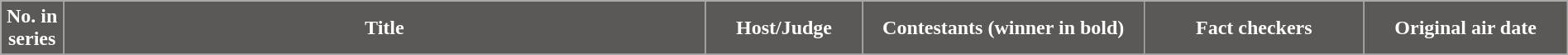<table class="wikitable plainrowheaders" style="width: 100%; margin-right: 0;">
<tr>
<th style="background:#5B5856; color:#fff; width:4%">No. in <br> series</th>
<th style="background:#5B5856; color:#fff; width:41%">Title</th>
<th style="background:#5B5856; color:#fff; width:10%">Host/Judge</th>
<th style="background:#5B5856; color:#fff; width:18%">Contestants (winner in bold)</th>
<th style="background:#5B5856; color:#fff; width:14%">Fact checkers</th>
<th style="background:#5B5856; color:#fff; width:13%">Original air date</th>
</tr>
<tr>
</tr>
</table>
